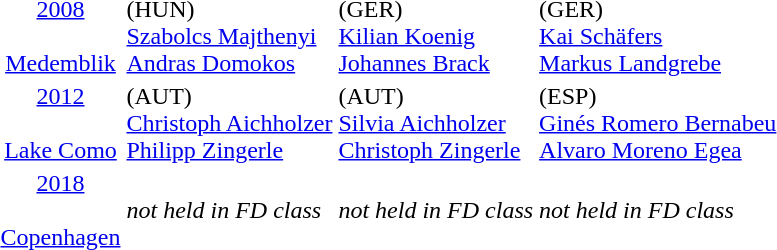<table>
<tr>
<td align=center><a href='#'>2008</a><br><br><a href='#'>Medemblik</a></td>
<td> (HUN)<br><a href='#'>Szabolcs Majthenyi</a><br><a href='#'>Andras Domokos</a></td>
<td> (GER)<br><a href='#'>Kilian Koenig</a><br><a href='#'>Johannes Brack</a></td>
<td> (GER)<br><a href='#'>Kai Schäfers</a><br><a href='#'>Markus Landgrebe</a></td>
</tr>
<tr>
<td align=center><a href='#'>2012</a><br><br><a href='#'>Lake Como</a></td>
<td> (AUT)<br><a href='#'>Christoph Aichholzer</a><br><a href='#'>Philipp Zingerle</a></td>
<td> (AUT)<br><a href='#'>Silvia Aichholzer</a><br><a href='#'>Christoph Zingerle</a></td>
<td> (ESP)<br><a href='#'>Ginés Romero Bernabeu</a><br><a href='#'>Alvaro Moreno Egea</a></td>
</tr>
<tr>
<td align=center><a href='#'>2018</a><br><br><a href='#'>Copenhagen</a></td>
<td><em>not held in FD class</em></td>
<td><em>not held in FD class</em></td>
<td><em>not held in FD class</em></td>
</tr>
<tr>
</tr>
</table>
